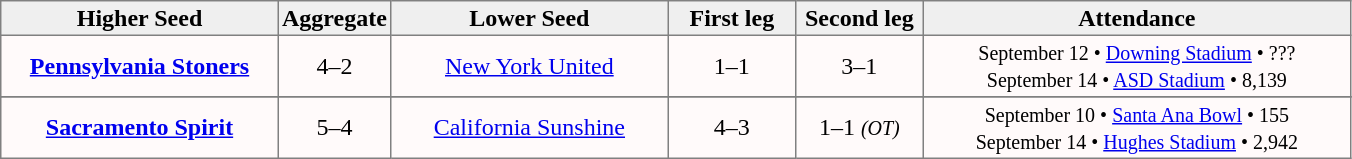<table style=border-collapse:collapse border=1 cellspacing=0 cellpadding=2>
<tr style="text-align:center; background:#efefef;">
<th width=180>Higher Seed</th>
<th width=50>Aggregate</th>
<th width=180>Lower Seed</th>
<th width=80>First leg</th>
<th width=80>Second leg</th>
<th width=280>Attendance</th>
</tr>
<tr style="text-align:center; background:snow;">
<td align=center><strong><a href='#'>Pennsylvania Stoners</a></strong></td>
<td>4–2</td>
<td align=center><a href='#'>New York United</a></td>
<td>1–1</td>
<td>3–1</td>
<td><small>September 12 • <a href='#'>Downing Stadium</a> • ???<br>September 14 • <a href='#'>ASD Stadium</a> • 8,139</small></td>
</tr>
<tr style="text-align:center; background:#efefef;">
</tr>
<tr style="text-align:center; background:snow;">
<td align=center><strong><a href='#'>Sacramento Spirit</a></strong></td>
<td>5–4</td>
<td align=center><a href='#'>California Sunshine</a></td>
<td>4–3</td>
<td>1–1 <small><em>(OT)</em></small></td>
<td><small>September 10 • <a href='#'>Santa Ana Bowl</a> • 155<br>September 14 • <a href='#'>Hughes Stadium</a> • 2,942</small></td>
</tr>
</table>
